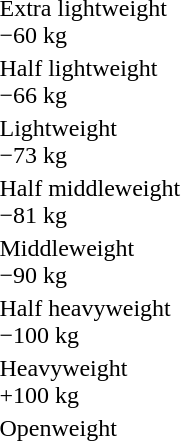<table>
<tr>
<td rowspan=2>Extra lightweight<br>−60 kg</td>
<td rowspan=2></td>
<td rowspan=2></td>
<td></td>
</tr>
<tr>
<td></td>
</tr>
<tr>
<td rowspan=2>Half lightweight<br>−66 kg</td>
<td rowspan=2></td>
<td rowspan=2></td>
<td></td>
</tr>
<tr>
<td></td>
</tr>
<tr>
<td rowspan=2>Lightweight<br>−73 kg</td>
<td rowspan=2></td>
<td rowspan=2></td>
<td></td>
</tr>
<tr>
<td></td>
</tr>
<tr>
<td rowspan=2>Half middleweight<br>−81 kg</td>
<td rowspan=2></td>
<td rowspan=2></td>
<td></td>
</tr>
<tr>
<td></td>
</tr>
<tr>
<td rowspan=2>Middleweight<br>−90 kg</td>
<td rowspan=2></td>
<td rowspan=2></td>
<td></td>
</tr>
<tr>
<td></td>
</tr>
<tr>
<td rowspan=2>Half heavyweight<br>−100 kg</td>
<td rowspan=2></td>
<td rowspan=2></td>
<td></td>
</tr>
<tr>
<td></td>
</tr>
<tr>
<td rowspan=2>Heavyweight<br>+100 kg</td>
<td rowspan=2></td>
<td rowspan=2></td>
<td></td>
</tr>
<tr>
<td></td>
</tr>
<tr>
<td rowspan=2>Openweight</td>
<td rowspan=2></td>
<td rowspan=2></td>
<td></td>
</tr>
<tr>
<td></td>
</tr>
</table>
